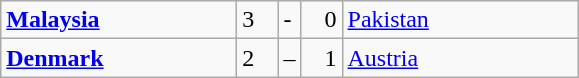<table class="wikitable">
<tr>
<td width=150> <strong><a href='#'>Malaysia</a></strong></td>
<td style="width:20px; text-align:left;">3</td>
<td>-</td>
<td style="width:20px; text-align:right;">0</td>
<td width=150> <a href='#'>Pakistan</a></td>
</tr>
<tr>
<td> <strong><a href='#'>Denmark</a></strong></td>
<td style="text-align:left;">2</td>
<td>–</td>
<td style="text-align:right;">1</td>
<td> <a href='#'>Austria</a></td>
</tr>
</table>
